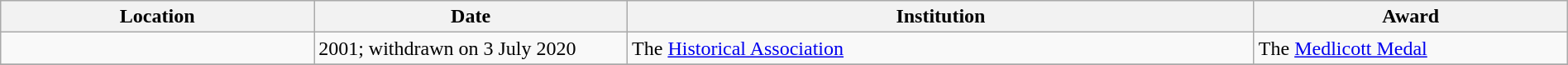<table class="wikitable" style="width:100%;">
<tr>
<th style="width:20%;">Location</th>
<th style="width:20%;">Date</th>
<th style="width:40%;">Institution</th>
<th style="width:20%;">Award</th>
</tr>
<tr>
<td></td>
<td>2001; withdrawn on 3 July 2020</td>
<td>The <a href='#'>Historical Association</a></td>
<td>The <a href='#'>Medlicott Medal</a></td>
</tr>
<tr>
</tr>
</table>
